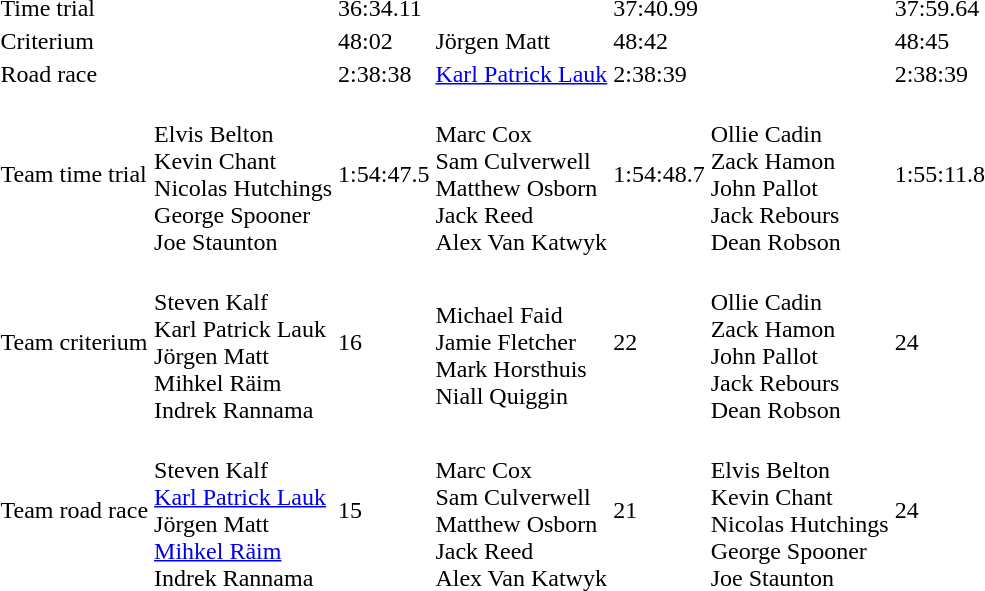<table>
<tr>
<td>Time trial</td>
<td> </td>
<td>36:34.11</td>
<td></td>
<td>37:40.99</td>
<td></td>
<td>37:59.64</td>
</tr>
<tr>
<td>Criterium</td>
<td></td>
<td>48:02</td>
<td>Jörgen Matt<br></td>
<td>48:42</td>
<td></td>
<td>48:45</td>
</tr>
<tr>
<td>Road race</td>
<td></td>
<td>2:38:38</td>
<td><a href='#'>Karl Patrick Lauk</a><br></td>
<td>2:38:39</td>
<td></td>
<td>2:38:39</td>
</tr>
<tr>
<td>Team time trial</td>
<td> <br> Elvis Belton <br> Kevin Chant <br> Nicolas Hutchings <br> George Spooner <br> Joe Staunton</td>
<td>1:54:47.5</td>
<td> <br> Marc Cox <br> Sam Culverwell <br> Matthew Osborn <br> Jack Reed <br> Alex Van Katwyk</td>
<td>1:54:48.7</td>
<td> <br> Ollie Cadin <br> Zack Hamon <br> John Pallot <br> Jack Rebours <br> Dean Robson</td>
<td>1:55:11.8</td>
</tr>
<tr>
<td>Team criterium</td>
<td> <br> Steven Kalf <br> Karl Patrick Lauk<br> Jörgen Matt<br> Mihkel Räim <br> Indrek Rannama</td>
<td>16</td>
<td> <br> Michael Faid <br> Jamie Fletcher <br> Mark Horsthuis  <br> Niall Quiggin</td>
<td>22</td>
<td> <br> Ollie Cadin <br> Zack Hamon <br> John Pallot <br> Jack Rebours <br> Dean Robson</td>
<td>24</td>
</tr>
<tr>
<td>Team road race</td>
<td><br>Steven Kalf<br><a href='#'>Karl Patrick Lauk</a><br>Jörgen Matt<br><a href='#'>Mihkel Räim</a><br>Indrek Rannama</td>
<td>15</td>
<td><br> Marc Cox <br> Sam Culverwell <br> Matthew Osborn <br> Jack Reed <br> Alex Van Katwyk</td>
<td>21</td>
<td><br> Elvis Belton <br> Kevin Chant <br> Nicolas Hutchings <br> George Spooner <br> Joe Staunton</td>
<td>24</td>
</tr>
</table>
